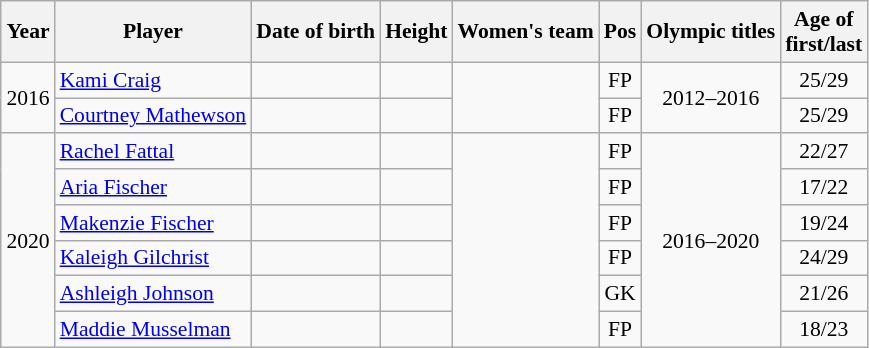<table class="wikitable sortable" style="text-align: center; font-size: 90%; margin-left: 1em;">
<tr>
<th>Year</th>
<th>Player</th>
<th>Date of birth</th>
<th>Height</th>
<th>Women's team</th>
<th>Pos</th>
<th>Olympic titles</th>
<th>Age of<br>first/last</th>
</tr>
<tr>
<td rowspan="2">2016</td>
<td style="text-align: left;" data-sort-value="Craig, Kami"><a href='#'>Kami Craig</a></td>
<td style="text-align: right;"></td>
<td style="text-align: left;"></td>
<td rowspan="2" style="text-align: left;"></td>
<td>FP</td>
<td rowspan="2">2012–2016</td>
<td>25/29</td>
</tr>
<tr>
<td style="text-align: left;" data-sort-value="Mathewson, Courtney"><a href='#'>Courtney Mathewson</a></td>
<td style="text-align: right;"></td>
<td style="text-align: left;"></td>
<td>FP</td>
<td>25/29</td>
</tr>
<tr>
<td rowspan="6">2020</td>
<td style="text-align: left;" data-sort-value="Fattal, Rachel"><a href='#'>Rachel Fattal</a></td>
<td style="text-align: right;"></td>
<td style="text-align: left;"></td>
<td rowspan="6" style="text-align: left;"></td>
<td>FP</td>
<td rowspan="6">2016–2020</td>
<td>22/27</td>
</tr>
<tr>
<td style="text-align: left;" data-sort-value="Fischer, Aria"><a href='#'>Aria Fischer</a></td>
<td style="text-align: right;"></td>
<td style="text-align: left;"></td>
<td>FP</td>
<td>17/22</td>
</tr>
<tr>
<td style="text-align: left;" data-sort-value="Fischer, Makenzie"><a href='#'>Makenzie Fischer</a></td>
<td style="text-align: right;"></td>
<td style="text-align: left;"></td>
<td>FP</td>
<td>19/24</td>
</tr>
<tr>
<td style="text-align: left;" data-sort-value="Gilchrist, Kaleigh"><a href='#'>Kaleigh Gilchrist</a></td>
<td style="text-align: right;"></td>
<td style="text-align: left;"></td>
<td>FP</td>
<td>24/29</td>
</tr>
<tr>
<td style="text-align: left;" data-sort-value="Johnson, Ashleigh"><a href='#'>Ashleigh Johnson</a></td>
<td style="text-align: right;"></td>
<td style="text-align: left;"></td>
<td>GK</td>
<td>21/26</td>
</tr>
<tr>
<td style="text-align: left;" data-sort-value="Musselman, Maddie"><a href='#'>Maddie Musselman</a></td>
<td style="text-align: right;"></td>
<td style="text-align: left;"></td>
<td>FP</td>
<td>18/23</td>
</tr>
</table>
